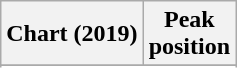<table class="wikitable sortable plainrowheaders" style="text-align:center;">
<tr>
<th>Chart (2019)</th>
<th>Peak<br>position</th>
</tr>
<tr>
</tr>
<tr>
</tr>
<tr>
</tr>
</table>
